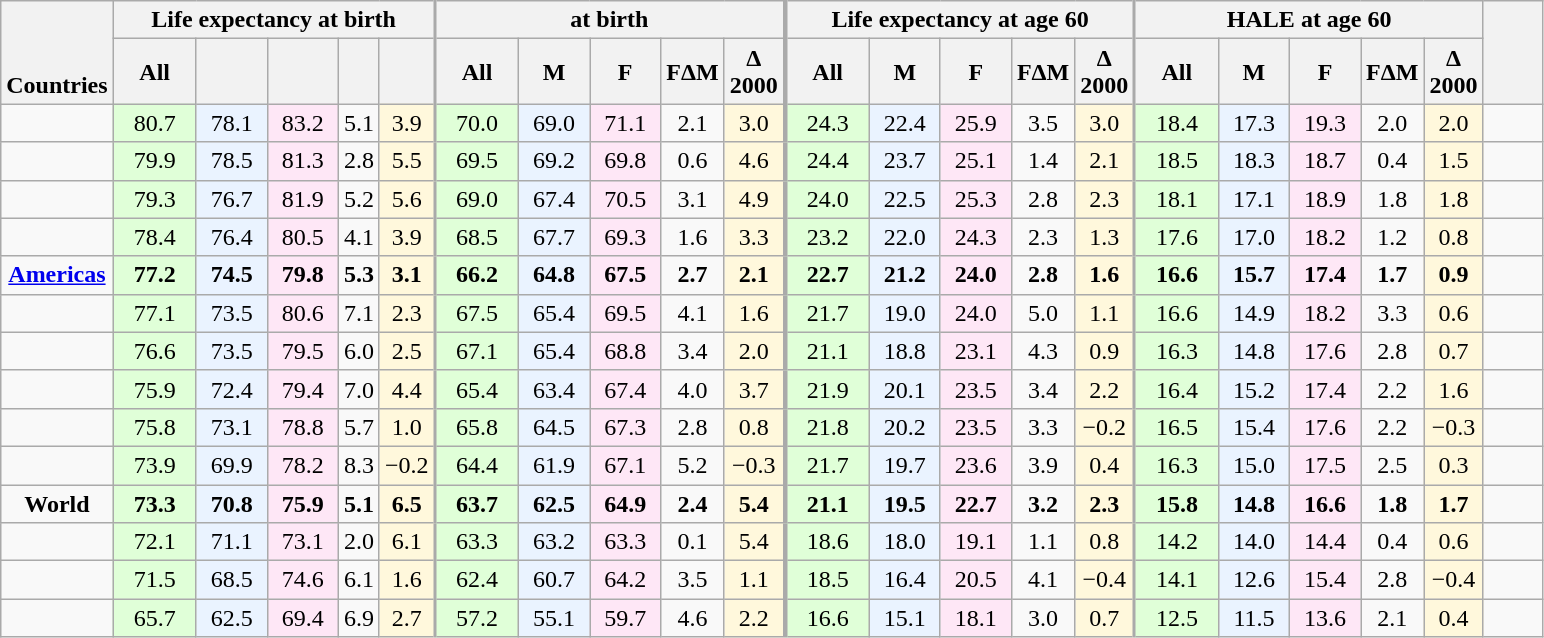<table class="wikitable sortable static-row-numbers sort-under" style="text-align:right;">
<tr class="static-row-header" style="text-align:center;vertical-align:bottom;">
<th rowspan=2>Countries</th>
<th colspan=5>Life expectancy at birth</th>
<th colspan=5 style="border-left-width:2px;"> at birth</th>
<th colspan=5 style="border-left-width:3px;">Life expectancy at age 60</th>
<th colspan=5 style="border-left-width:2px;">HALE at age 60</th>
<th rowspan=2 style="width:2em;"></th>
</tr>
<tr>
<th style="width:3em;">All</th>
<th style="width:2.5em;"></th>
<th style="width:2.5em;"></th>
<th></th>
<th></th>
<th style="width:3em; border-left-width:2px;">All</th>
<th style="width:2.5em;">M</th>
<th style="width:2.5em;">F</th>
<th>FΔM</th>
<th>Δ<br>2000</th>
<th style="width:3em; border-left-width:3px;">All</th>
<th style="width:2.5em;">M</th>
<th style="width:2.5em;">F</th>
<th>FΔM</th>
<th>Δ<br>2000</th>
<th style="width:3em; border-left-width:2px;">All</th>
<th style="width:2.5em;">M</th>
<th style="width:2.5em;">F</th>
<th>FΔM</th>
<th>Δ<br>2000</th>
</tr>
<tr>
<td align=left></td>
<td style="text-align:center; background:#e0ffd8;">80.7</td>
<td style="text-align:center; background:#eaf3ff;">78.1</td>
<td style="text-align:center; background:#fee7f6;">83.2</td>
<td style="text-align:center;">5.1</td>
<td style="text-align:center; background:#fff8dc;">3.9</td>
<td style="text-align:center; background:#e0ffd8; border-left-width:2px;">70.0</td>
<td style="text-align:center; background:#eaf3ff;">69.0</td>
<td style="text-align:center; background:#fee7f6;">71.1</td>
<td style="text-align:center;">2.1</td>
<td style="text-align:center; background:#fff8dc;">3.0</td>
<td style="text-align:center; background:#e0ffd8; border-left-width:3px;">24.3</td>
<td style="text-align:center; background:#eaf3ff;">22.4</td>
<td style="text-align:center; background:#fee7f6;">25.9</td>
<td style="text-align:center;">3.5</td>
<td style="text-align:center; background:#fff8dc;">3.0</td>
<td style="text-align:center; background:#e0ffd8; border-left-width:2px;">18.4</td>
<td style="text-align:center; background:#eaf3ff;">17.3</td>
<td style="text-align:center; background:#fee7f6;">19.3</td>
<td style="text-align:center;">2.0</td>
<td style="text-align:center; background:#fff8dc;">2.0</td>
<td align=center></td>
</tr>
<tr>
<td align=left></td>
<td style="text-align:center; background:#e0ffd8;">79.9</td>
<td style="text-align:center; background:#eaf3ff;">78.5</td>
<td style="text-align:center; background:#fee7f6;">81.3</td>
<td style="text-align:center;">2.8</td>
<td style="text-align:center; background:#fff8dc;">5.5</td>
<td style="text-align:center; background:#e0ffd8; border-left-width:2px;">69.5</td>
<td style="text-align:center; background:#eaf3ff;">69.2</td>
<td style="text-align:center; background:#fee7f6;">69.8</td>
<td style="text-align:center;">0.6</td>
<td style="text-align:center; background:#fff8dc;">4.6</td>
<td style="text-align:center; background:#e0ffd8; border-left-width:3px;">24.4</td>
<td style="text-align:center; background:#eaf3ff;">23.7</td>
<td style="text-align:center; background:#fee7f6;">25.1</td>
<td style="text-align:center;">1.4</td>
<td style="text-align:center; background:#fff8dc;">2.1</td>
<td style="text-align:center; background:#e0ffd8; border-left-width:2px;">18.5</td>
<td style="text-align:center; background:#eaf3ff;">18.3</td>
<td style="text-align:center; background:#fee7f6;">18.7</td>
<td style="text-align:center;">0.4</td>
<td style="text-align:center; background:#fff8dc;">1.5</td>
<td align=center></td>
</tr>
<tr>
<td align=left></td>
<td style="text-align:center; background:#e0ffd8;">79.3</td>
<td style="text-align:center; background:#eaf3ff;">76.7</td>
<td style="text-align:center; background:#fee7f6;">81.9</td>
<td style="text-align:center;">5.2</td>
<td style="text-align:center; background:#fff8dc;">5.6</td>
<td style="text-align:center; background:#e0ffd8; border-left-width:2px;">69.0</td>
<td style="text-align:center; background:#eaf3ff;">67.4</td>
<td style="text-align:center; background:#fee7f6;">70.5</td>
<td style="text-align:center;">3.1</td>
<td style="text-align:center; background:#fff8dc;">4.9</td>
<td style="text-align:center; background:#e0ffd8; border-left-width:3px;">24.0</td>
<td style="text-align:center; background:#eaf3ff;">22.5</td>
<td style="text-align:center; background:#fee7f6;">25.3</td>
<td style="text-align:center;">2.8</td>
<td style="text-align:center; background:#fff8dc;">2.3</td>
<td style="text-align:center; background:#e0ffd8; border-left-width:2px;">18.1</td>
<td style="text-align:center; background:#eaf3ff;">17.1</td>
<td style="text-align:center; background:#fee7f6;">18.9</td>
<td style="text-align:center;">1.8</td>
<td style="text-align:center; background:#fff8dc;">1.8</td>
<td align=center></td>
</tr>
<tr>
<td align=left></td>
<td style="text-align:center; background:#e0ffd8;">78.4</td>
<td style="text-align:center; background:#eaf3ff;">76.4</td>
<td style="text-align:center; background:#fee7f6;">80.5</td>
<td style="text-align:center;">4.1</td>
<td style="text-align:center; background:#fff8dc;">3.9</td>
<td style="text-align:center; background:#e0ffd8; border-left-width:2px;">68.5</td>
<td style="text-align:center; background:#eaf3ff;">67.7</td>
<td style="text-align:center; background:#fee7f6;">69.3</td>
<td style="text-align:center;">1.6</td>
<td style="text-align:center; background:#fff8dc;">3.3</td>
<td style="text-align:center; background:#e0ffd8; border-left-width:3px;">23.2</td>
<td style="text-align:center; background:#eaf3ff;">22.0</td>
<td style="text-align:center; background:#fee7f6;">24.3</td>
<td style="text-align:center;">2.3</td>
<td style="text-align:center; background:#fff8dc;">1.3</td>
<td style="text-align:center; background:#e0ffd8; border-left-width:2px;">17.6</td>
<td style="text-align:center; background:#eaf3ff;">17.0</td>
<td style="text-align:center; background:#fee7f6;">18.2</td>
<td style="text-align:center;">1.2</td>
<td style="text-align:center; background:#fff8dc;">0.8</td>
<td align=center></td>
</tr>
<tr class=static-row-header>
<td align=center><strong><a href='#'>Americas</a></strong></td>
<td style="text-align:center; background:#e0ffd8;"><strong>77.2</strong></td>
<td style="text-align:center; background:#eaf3ff;"><strong>74.5</strong></td>
<td style="text-align:center; background:#fee7f6;"><strong>79.8</strong></td>
<td style="text-align:center;"><strong>5.3</strong></td>
<td style="text-align:center; background:#fff8dc;"><strong>3.1</strong></td>
<td style="text-align:center; background:#e0ffd8; border-left-width:2px;"><strong>66.2</strong></td>
<td style="text-align:center; background:#eaf3ff;"><strong>64.8</strong></td>
<td style="text-align:center; background:#fee7f6;"><strong>67.5</strong></td>
<td style="text-align:center;"><strong>2.7</strong></td>
<td style="text-align:center; background:#fff8dc;"><strong>2.1</strong></td>
<td style="text-align:center; background:#e0ffd8; border-left-width:3px;"><strong>22.7</strong></td>
<td style="text-align:center; background:#eaf3ff;"><strong>21.2</strong></td>
<td style="text-align:center; background:#fee7f6;"><strong>24.0</strong></td>
<td style="text-align:center;"><strong>2.8</strong></td>
<td style="text-align:center; background:#fff8dc;"><strong>1.6</strong></td>
<td style="text-align:center; background:#e0ffd8; border-left-width:2px;"><strong>16.6</strong></td>
<td style="text-align:center; background:#eaf3ff;"><strong>15.7</strong></td>
<td style="text-align:center; background:#fee7f6;"><strong>17.4</strong></td>
<td style="text-align:center;"><strong>1.7</strong></td>
<td style="text-align:center; background:#fff8dc;"><strong>0.9</strong></td>
<td></td>
</tr>
<tr>
<td align=left></td>
<td style="text-align:center; background:#e0ffd8;">77.1</td>
<td style="text-align:center; background:#eaf3ff;">73.5</td>
<td style="text-align:center; background:#fee7f6;">80.6</td>
<td style="text-align:center;">7.1</td>
<td style="text-align:center; background:#fff8dc;">2.3</td>
<td style="text-align:center; background:#e0ffd8; border-left-width:2px;">67.5</td>
<td style="text-align:center; background:#eaf3ff;">65.4</td>
<td style="text-align:center; background:#fee7f6;">69.5</td>
<td style="text-align:center;">4.1</td>
<td style="text-align:center; background:#fff8dc;">1.6</td>
<td style="text-align:center; background:#e0ffd8; border-left-width:3px;">21.7</td>
<td style="text-align:center; background:#eaf3ff;">19.0</td>
<td style="text-align:center; background:#fee7f6;">24.0</td>
<td style="text-align:center;">5.0</td>
<td style="text-align:center; background:#fff8dc;">1.1</td>
<td style="text-align:center; background:#e0ffd8; border-left-width:2px;">16.6</td>
<td style="text-align:center; background:#eaf3ff;">14.9</td>
<td style="text-align:center; background:#fee7f6;">18.2</td>
<td style="text-align:center;">3.3</td>
<td style="text-align:center; background:#fff8dc;">0.6</td>
<td align=center></td>
</tr>
<tr>
<td align=left></td>
<td style="text-align:center; background:#e0ffd8;">76.6</td>
<td style="text-align:center; background:#eaf3ff;">73.5</td>
<td style="text-align:center; background:#fee7f6;">79.5</td>
<td style="text-align:center;">6.0</td>
<td style="text-align:center; background:#fff8dc;">2.5</td>
<td style="text-align:center; background:#e0ffd8; border-left-width:2px;">67.1</td>
<td style="text-align:center; background:#eaf3ff;">65.4</td>
<td style="text-align:center; background:#fee7f6;">68.8</td>
<td style="text-align:center;">3.4</td>
<td style="text-align:center; background:#fff8dc;">2.0</td>
<td style="text-align:center; background:#e0ffd8; border-left-width:3px;">21.1</td>
<td style="text-align:center; background:#eaf3ff;">18.8</td>
<td style="text-align:center; background:#fee7f6;">23.1</td>
<td style="text-align:center;">4.3</td>
<td style="text-align:center; background:#fff8dc;">0.9</td>
<td style="text-align:center; background:#e0ffd8; border-left-width:2px;">16.3</td>
<td style="text-align:center; background:#eaf3ff;">14.8</td>
<td style="text-align:center; background:#fee7f6;">17.6</td>
<td style="text-align:center;">2.8</td>
<td style="text-align:center; background:#fff8dc;">0.7</td>
<td align=center></td>
</tr>
<tr>
<td align=left></td>
<td style="text-align:center; background:#e0ffd8;">75.9</td>
<td style="text-align:center; background:#eaf3ff;">72.4</td>
<td style="text-align:center; background:#fee7f6;">79.4</td>
<td style="text-align:center;">7.0</td>
<td style="text-align:center; background:#fff8dc;">4.4</td>
<td style="text-align:center; background:#e0ffd8; border-left-width:2px;">65.4</td>
<td style="text-align:center; background:#eaf3ff;">63.4</td>
<td style="text-align:center; background:#fee7f6;">67.4</td>
<td style="text-align:center;">4.0</td>
<td style="text-align:center; background:#fff8dc;">3.7</td>
<td style="text-align:center; background:#e0ffd8; border-left-width:3px;">21.9</td>
<td style="text-align:center; background:#eaf3ff;">20.1</td>
<td style="text-align:center; background:#fee7f6;">23.5</td>
<td style="text-align:center;">3.4</td>
<td style="text-align:center; background:#fff8dc;">2.2</td>
<td style="text-align:center; background:#e0ffd8; border-left-width:2px;">16.4</td>
<td style="text-align:center; background:#eaf3ff;">15.2</td>
<td style="text-align:center; background:#fee7f6;">17.4</td>
<td style="text-align:center;">2.2</td>
<td style="text-align:center; background:#fff8dc;">1.6</td>
<td align=center></td>
</tr>
<tr>
<td align=left></td>
<td style="text-align:center; background:#e0ffd8;">75.8</td>
<td style="text-align:center; background:#eaf3ff;">73.1</td>
<td style="text-align:center; background:#fee7f6;">78.8</td>
<td style="text-align:center;">5.7</td>
<td style="text-align:center; background:#fff8dc;">1.0</td>
<td style="text-align:center; background:#e0ffd8; border-left-width:2px;">65.8</td>
<td style="text-align:center; background:#eaf3ff;">64.5</td>
<td style="text-align:center; background:#fee7f6;">67.3</td>
<td style="text-align:center;">2.8</td>
<td style="text-align:center; background:#fff8dc;">0.8</td>
<td style="text-align:center; background:#e0ffd8; border-left-width:3px;">21.8</td>
<td style="text-align:center; background:#eaf3ff;">20.2</td>
<td style="text-align:center; background:#fee7f6;">23.5</td>
<td style="text-align:center;">3.3</td>
<td style="text-align:center; background:#fff8dc;">−0.2</td>
<td style="text-align:center; background:#e0ffd8; border-left-width:2px;">16.5</td>
<td style="text-align:center; background:#eaf3ff;">15.4</td>
<td style="text-align:center; background:#fee7f6;">17.6</td>
<td style="text-align:center;">2.2</td>
<td style="text-align:center; background:#fff8dc;">−0.3</td>
<td align=center></td>
</tr>
<tr>
<td align=left></td>
<td style="text-align:center; background:#e0ffd8;">73.9</td>
<td style="text-align:center; background:#eaf3ff;">69.9</td>
<td style="text-align:center; background:#fee7f6;">78.2</td>
<td style="text-align:center;">8.3</td>
<td style="text-align:center; background:#fff8dc;">−0.2</td>
<td style="text-align:center; background:#e0ffd8; border-left-width:2px;">64.4</td>
<td style="text-align:center; background:#eaf3ff;">61.9</td>
<td style="text-align:center; background:#fee7f6;">67.1</td>
<td style="text-align:center;">5.2</td>
<td style="text-align:center; background:#fff8dc;">−0.3</td>
<td style="text-align:center; background:#e0ffd8; border-left-width:3px;">21.7</td>
<td style="text-align:center; background:#eaf3ff;">19.7</td>
<td style="text-align:center; background:#fee7f6;">23.6</td>
<td style="text-align:center;">3.9</td>
<td style="text-align:center; background:#fff8dc;">0.4</td>
<td style="text-align:center; background:#e0ffd8; border-left-width:2px;">16.3</td>
<td style="text-align:center; background:#eaf3ff;">15.0</td>
<td style="text-align:center; background:#fee7f6;">17.5</td>
<td style="text-align:center;">2.5</td>
<td style="text-align:center; background:#fff8dc;">0.3</td>
<td align=center></td>
</tr>
<tr class=static-row-header>
<td align=center><strong>World</strong></td>
<td style="text-align:center; background:#e0ffd8;"><strong>73.3</strong></td>
<td style="text-align:center; background:#eaf3ff;"><strong>70.8</strong></td>
<td style="text-align:center; background:#fee7f6;"><strong>75.9</strong></td>
<td style="text-align:center;"><strong>5.1</strong></td>
<td style="text-align:center; background:#fff8dc;"><strong>6.5</strong></td>
<td style="text-align:center; background:#e0ffd8; border-left-width:2px;"><strong>63.7</strong></td>
<td style="text-align:center; background:#eaf3ff;"><strong>62.5</strong></td>
<td style="text-align:center; background:#fee7f6;"><strong>64.9</strong></td>
<td style="text-align:center;"><strong>2.4</strong></td>
<td style="text-align:center; background:#fff8dc;"><strong>5.4</strong></td>
<td style="text-align:center; background:#e0ffd8; border-left-width:3px;"><strong>21.1</strong></td>
<td style="text-align:center; background:#eaf3ff;"><strong>19.5</strong></td>
<td style="text-align:center; background:#fee7f6;"><strong>22.7</strong></td>
<td style="text-align:center;"><strong>3.2</strong></td>
<td style="text-align:center; background:#fff8dc;"><strong>2.3</strong></td>
<td style="text-align:center; background:#e0ffd8; border-left-width:2px;"><strong>15.8</strong></td>
<td style="text-align:center; background:#eaf3ff;"><strong>14.8</strong></td>
<td style="text-align:center; background:#fee7f6;"><strong>16.6</strong></td>
<td style="text-align:center;"><strong>1.8</strong></td>
<td style="text-align:center; background:#fff8dc;"><strong>1.7</strong></td>
<td></td>
</tr>
<tr>
<td align=left></td>
<td style="text-align:center; background:#e0ffd8;">72.1</td>
<td style="text-align:center; background:#eaf3ff;">71.1</td>
<td style="text-align:center; background:#fee7f6;">73.1</td>
<td style="text-align:center;">2.0</td>
<td style="text-align:center; background:#fff8dc;">6.1</td>
<td style="text-align:center; background:#e0ffd8; border-left-width:2px;">63.3</td>
<td style="text-align:center; background:#eaf3ff;">63.2</td>
<td style="text-align:center; background:#fee7f6;">63.3</td>
<td style="text-align:center;">0.1</td>
<td style="text-align:center; background:#fff8dc;">5.4</td>
<td style="text-align:center; background:#e0ffd8; border-left-width:3px;">18.6</td>
<td style="text-align:center; background:#eaf3ff;">18.0</td>
<td style="text-align:center; background:#fee7f6;">19.1</td>
<td style="text-align:center;">1.1</td>
<td style="text-align:center; background:#fff8dc;">0.8</td>
<td style="text-align:center; background:#e0ffd8; border-left-width:2px;">14.2</td>
<td style="text-align:center; background:#eaf3ff;">14.0</td>
<td style="text-align:center; background:#fee7f6;">14.4</td>
<td style="text-align:center;">0.4</td>
<td style="text-align:center; background:#fff8dc;">0.6</td>
<td align=center></td>
</tr>
<tr>
<td align=left></td>
<td style="text-align:center; background:#e0ffd8;">71.5</td>
<td style="text-align:center; background:#eaf3ff;">68.5</td>
<td style="text-align:center; background:#fee7f6;">74.6</td>
<td style="text-align:center;">6.1</td>
<td style="text-align:center; background:#fff8dc;">1.6</td>
<td style="text-align:center; background:#e0ffd8; border-left-width:2px;">62.4</td>
<td style="text-align:center; background:#eaf3ff;">60.7</td>
<td style="text-align:center; background:#fee7f6;">64.2</td>
<td style="text-align:center;">3.5</td>
<td style="text-align:center; background:#fff8dc;">1.1</td>
<td style="text-align:center; background:#e0ffd8; border-left-width:3px;">18.5</td>
<td style="text-align:center; background:#eaf3ff;">16.4</td>
<td style="text-align:center; background:#fee7f6;">20.5</td>
<td style="text-align:center;">4.1</td>
<td style="text-align:center; background:#fff8dc;">−0.4</td>
<td style="text-align:center; background:#e0ffd8; border-left-width:2px;">14.1</td>
<td style="text-align:center; background:#eaf3ff;">12.6</td>
<td style="text-align:center; background:#fee7f6;">15.4</td>
<td style="text-align:center;">2.8</td>
<td style="text-align:center; background:#fff8dc;">−0.4</td>
<td align=center></td>
</tr>
<tr>
<td align=left></td>
<td style="text-align:center; background:#e0ffd8;">65.7</td>
<td style="text-align:center; background:#eaf3ff;">62.5</td>
<td style="text-align:center; background:#fee7f6;">69.4</td>
<td style="text-align:center;">6.9</td>
<td style="text-align:center; background:#fff8dc;">2.7</td>
<td style="text-align:center; background:#e0ffd8; border-left-width:2px;">57.2</td>
<td style="text-align:center; background:#eaf3ff;">55.1</td>
<td style="text-align:center; background:#fee7f6;">59.7</td>
<td style="text-align:center;">4.6</td>
<td style="text-align:center; background:#fff8dc;">2.2</td>
<td style="text-align:center; background:#e0ffd8; border-left-width:3px;">16.6</td>
<td style="text-align:center; background:#eaf3ff;">15.1</td>
<td style="text-align:center; background:#fee7f6;">18.1</td>
<td style="text-align:center;">3.0</td>
<td style="text-align:center; background:#fff8dc;">0.7</td>
<td style="text-align:center; background:#e0ffd8; border-left-width:2px;">12.5</td>
<td style="text-align:center; background:#eaf3ff;">11.5</td>
<td style="text-align:center; background:#fee7f6;">13.6</td>
<td style="text-align:center;">2.1</td>
<td style="text-align:center; background:#fff8dc;">0.4</td>
<td align=center></td>
</tr>
</table>
